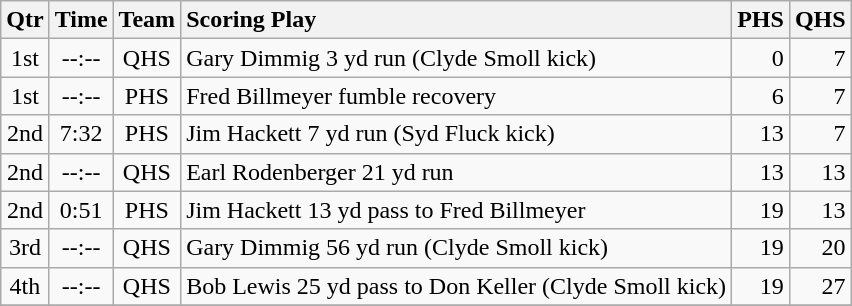<table class="wikitable">
<tr>
<th style="text-align: center;">Qtr</th>
<th style="text-align: center;">Time</th>
<th style="text-align: center;">Team</th>
<th style="text-align: left;">Scoring Play</th>
<th style="text-align: right;">PHS</th>
<th style="text-align: right;">QHS</th>
</tr>
<tr>
<td style="text-align: center;">1st</td>
<td style="text-align: center;">--:--</td>
<td style="text-align: center;">QHS</td>
<td style="text-align: left;">Gary Dimmig 3 yd run (Clyde Smoll kick)</td>
<td style="text-align: right;">0</td>
<td style="text-align: right;">7</td>
</tr>
<tr>
<td style="text-align: center;">1st</td>
<td style="text-align: center;">--:--</td>
<td style="text-align: center;">PHS</td>
<td style="text-align: left;">Fred Billmeyer fumble recovery</td>
<td style="text-align: right;">6</td>
<td style="text-align: right;">7</td>
</tr>
<tr>
<td style="text-align: center;">2nd</td>
<td style="text-align: center;">7:32</td>
<td style="text-align: center;">PHS</td>
<td style="text-align: left;">Jim Hackett 7 yd run (Syd Fluck kick)</td>
<td style="text-align: right;">13</td>
<td style="text-align: right;">7</td>
</tr>
<tr>
<td style="text-align: center;">2nd</td>
<td style="text-align: center;">--:--</td>
<td style="text-align: center;">QHS</td>
<td style="text-align: left;">Earl Rodenberger 21 yd run</td>
<td style="text-align: right;">13</td>
<td style="text-align: right;">13</td>
</tr>
<tr>
<td style="text-align: center;">2nd</td>
<td style="text-align: center;">0:51</td>
<td style="text-align: center;">PHS</td>
<td style="text-align: left;">Jim Hackett 13 yd pass to Fred Billmeyer</td>
<td style="text-align: right;">19</td>
<td style="text-align: right;">13</td>
</tr>
<tr>
<td style="text-align: center;">3rd</td>
<td style="text-align: center;">--:--</td>
<td style="text-align: center;">QHS</td>
<td style="text-align: left;">Gary Dimmig 56 yd run (Clyde Smoll kick)</td>
<td style="text-align: right;">19</td>
<td style="text-align: right;">20</td>
</tr>
<tr>
<td style="text-align: center;">4th</td>
<td style="text-align: center;">--:--</td>
<td style="text-align: center;">QHS</td>
<td style="text-align: left;">Bob Lewis 25 yd pass to Don Keller (Clyde Smoll kick)</td>
<td style="text-align: right;">19</td>
<td style="text-align: right;">27</td>
</tr>
<tr>
</tr>
</table>
